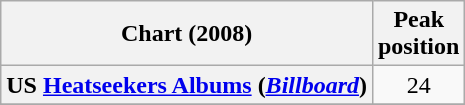<table class="wikitable sortable plainrowheaders" style="text-align: center;">
<tr>
<th scope="col">Chart (2008)</th>
<th scope="col">Peak<br>position</th>
</tr>
<tr>
<th scope="row">US <a href='#'>Heatseekers Albums</a> (<em><a href='#'>Billboard</a></em>)</th>
<td>24</td>
</tr>
<tr>
</tr>
</table>
